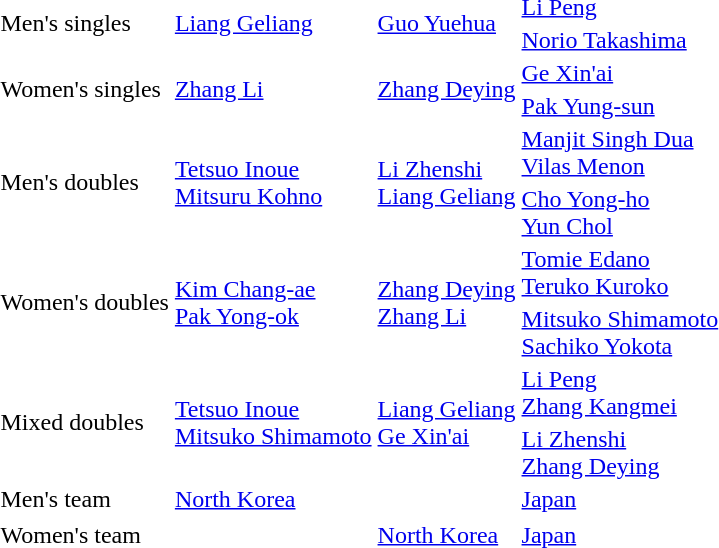<table>
<tr>
<td rowspan=2>Men's singles <br></td>
<td rowspan=2> <a href='#'>Liang Geliang</a></td>
<td rowspan=2> <a href='#'>Guo Yuehua</a></td>
<td> <a href='#'>Li Peng</a></td>
</tr>
<tr>
<td> <a href='#'>Norio Takashima</a></td>
</tr>
<tr>
<td rowspan=2>Women's singles <br></td>
<td rowspan=2> <a href='#'>Zhang Li</a></td>
<td rowspan=2> <a href='#'>Zhang Deying</a></td>
<td> <a href='#'>Ge Xin'ai</a></td>
</tr>
<tr>
<td> <a href='#'>Pak Yung-sun</a></td>
</tr>
<tr>
<td rowspan=2>Men's doubles <br></td>
<td rowspan=2> <a href='#'>Tetsuo Inoue</a><br> <a href='#'>Mitsuru Kohno</a></td>
<td rowspan=2> <a href='#'>Li Zhenshi</a><br> <a href='#'>Liang Geliang</a></td>
<td> <a href='#'>Manjit Singh Dua</a><br> <a href='#'>Vilas Menon</a></td>
</tr>
<tr>
<td> <a href='#'>Cho Yong-ho</a><br> <a href='#'>Yun Chol</a></td>
</tr>
<tr>
<td rowspan=2>Women's doubles <br></td>
<td rowspan=2> <a href='#'>Kim Chang-ae</a><br> <a href='#'>Pak Yong-ok</a></td>
<td rowspan=2> <a href='#'>Zhang Deying</a><br> <a href='#'>Zhang Li</a></td>
<td> <a href='#'>Tomie Edano</a><br> <a href='#'>Teruko Kuroko</a></td>
</tr>
<tr>
<td> <a href='#'>Mitsuko Shimamoto</a><br>  <a href='#'>Sachiko Yokota</a></td>
</tr>
<tr>
<td rowspan=2>Mixed doubles <br></td>
<td rowspan=2> <a href='#'>Tetsuo Inoue</a><br> <a href='#'>Mitsuko Shimamoto</a></td>
<td rowspan=2> <a href='#'>Liang Geliang</a><br> <a href='#'>Ge Xin'ai</a></td>
<td> <a href='#'>Li Peng</a><br> <a href='#'>Zhang Kangmei</a></td>
</tr>
<tr>
<td> <a href='#'>Li Zhenshi</a><br> <a href='#'>Zhang Deying</a></td>
</tr>
<tr>
<td rowspan=1>Men's team <br></td>
<td rowspan=1> <a href='#'>North Korea</a></td>
<td rowspan=1></td>
<td> <a href='#'>Japan</a></td>
</tr>
<tr>
</tr>
<tr>
<td rowspan=1>Women's team <br></td>
<td rowspan=1></td>
<td rowspan=1> <a href='#'>North Korea</a></td>
<td> <a href='#'>Japan</a></td>
</tr>
<tr>
</tr>
</table>
